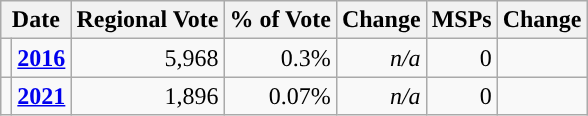<table class="wikitable sortable" style="text-align: right">
<tr>
<th colspan="2">Date</th>
<th>Regional Vote</th>
<th>% of Vote</th>
<th>Change</th>
<th>MSPs</th>
<th>Change</th>
</tr>
<tr>
<td></td>
<td><a href='#'><strong>2016</strong></a></td>
<td>5,968</td>
<td>0.3%</td>
<td><em>n/a</em></td>
<td>0</td>
<td></td>
</tr>
<tr>
<td></td>
<td><a href='#'><strong>2021</strong></a></td>
<td>1,896</td>
<td>0.07%</td>
<td><em>n/a</em></td>
<td>0</td>
<td></td>
</tr>
</table>
